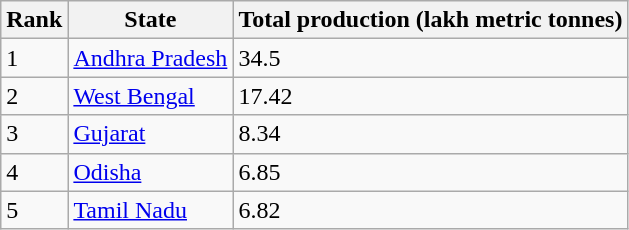<table class="sortable wikitable">
<tr>
<th>Rank</th>
<th>State</th>
<th>Total production (lakh metric tonnes)</th>
</tr>
<tr>
<td>1</td>
<td><a href='#'>Andhra Pradesh</a></td>
<td>34.5</td>
</tr>
<tr>
<td>2</td>
<td><a href='#'>West Bengal</a></td>
<td>17.42</td>
</tr>
<tr>
<td>3</td>
<td><a href='#'>Gujarat</a></td>
<td>8.34</td>
</tr>
<tr>
<td>4</td>
<td><a href='#'>Odisha</a></td>
<td>6.85</td>
</tr>
<tr>
<td>5</td>
<td><a href='#'>Tamil Nadu</a></td>
<td>6.82</td>
</tr>
</table>
